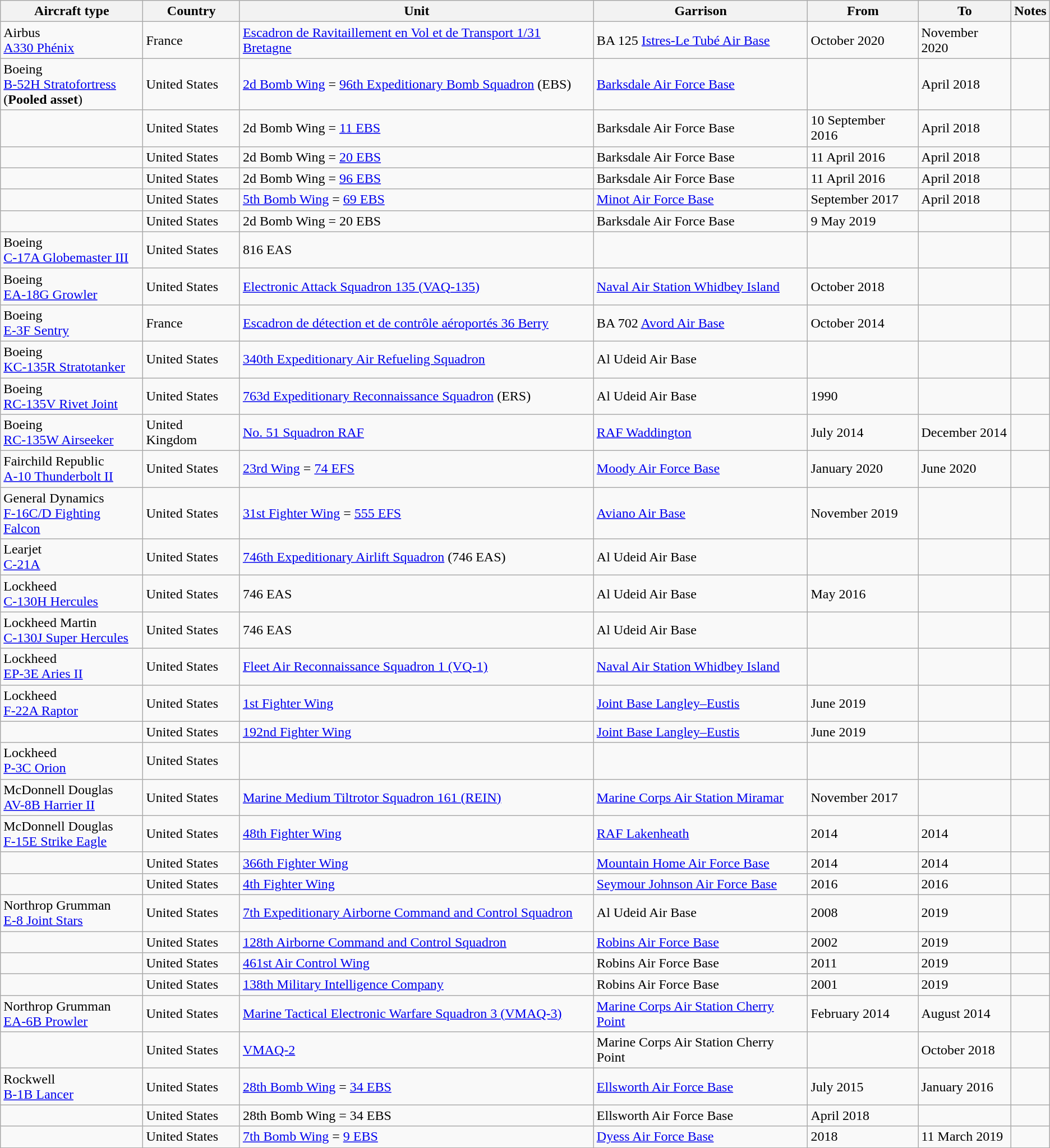<table class="wikitable">
<tr>
<th>Aircraft type</th>
<th>Country</th>
<th>Unit</th>
<th>Garrison</th>
<th>From</th>
<th>To</th>
<th>Notes</th>
</tr>
<tr>
<td>Airbus<br><a href='#'>A330 Phénix</a></td>
<td>France</td>
<td><a href='#'>Escadron de Ravitaillement en Vol et de Transport 1/31 Bretagne</a></td>
<td>BA 125 <a href='#'>Istres-Le Tubé Air Base</a></td>
<td>October 2020</td>
<td>November 2020</td>
<td></td>
</tr>
<tr>
<td>Boeing<br><a href='#'>B-52H Stratofortress</a> <br>(<strong>Pooled asset</strong>)</td>
<td>United States</td>
<td><a href='#'>2d Bomb Wing</a> = <a href='#'>96th Expeditionary Bomb Squadron</a> (EBS)</td>
<td><a href='#'>Barksdale Air Force Base</a></td>
<td></td>
<td>April 2018</td>
<td></td>
</tr>
<tr>
<td></td>
<td>United States</td>
<td>2d Bomb Wing = <a href='#'>11 EBS</a></td>
<td>Barksdale Air Force Base</td>
<td>10 September 2016</td>
<td>April 2018</td>
<td></td>
</tr>
<tr>
<td></td>
<td>United States</td>
<td>2d Bomb Wing = <a href='#'>20 EBS</a></td>
<td>Barksdale Air Force Base</td>
<td>11 April 2016</td>
<td>April 2018</td>
<td></td>
</tr>
<tr>
<td></td>
<td>United States</td>
<td>2d Bomb Wing = <a href='#'>96 EBS</a></td>
<td>Barksdale Air Force Base</td>
<td>11 April 2016</td>
<td>April 2018</td>
<td></td>
</tr>
<tr>
<td></td>
<td>United States</td>
<td><a href='#'>5th Bomb Wing</a> = <a href='#'>69 EBS</a></td>
<td><a href='#'>Minot Air Force Base</a></td>
<td>September 2017</td>
<td>April 2018</td>
<td></td>
</tr>
<tr>
<td></td>
<td>United States</td>
<td>2d Bomb Wing = 20 EBS</td>
<td>Barksdale Air Force Base</td>
<td>9 May 2019</td>
<td></td>
<td></td>
</tr>
<tr>
<td>Boeing<br><a href='#'>C-17A Globemaster III</a></td>
<td>United States</td>
<td>816 EAS</td>
<td></td>
<td></td>
<td></td>
<td></td>
</tr>
<tr>
<td>Boeing<br><a href='#'>EA-18G Growler</a></td>
<td>United States</td>
<td><a href='#'>Electronic Attack Squadron 135 (VAQ-135)</a></td>
<td><a href='#'>Naval Air Station Whidbey Island</a></td>
<td>October 2018</td>
<td></td>
<td></td>
</tr>
<tr>
<td>Boeing<br><a href='#'>E-3F Sentry</a></td>
<td>France</td>
<td><a href='#'>Escadron de détection et de contrôle aéroportés 36 Berry</a></td>
<td>BA 702 <a href='#'>Avord Air Base</a></td>
<td>October 2014</td>
<td></td>
<td></td>
</tr>
<tr>
<td>Boeing<br><a href='#'>KC-135R Stratotanker</a></td>
<td>United States</td>
<td><a href='#'>340th Expeditionary Air Refueling Squadron</a></td>
<td>Al Udeid Air Base</td>
<td></td>
<td></td>
<td></td>
</tr>
<tr>
<td>Boeing<br><a href='#'>RC-135V Rivet Joint</a></td>
<td>United States</td>
<td><a href='#'>763d Expeditionary Reconnaissance Squadron</a> (ERS)</td>
<td>Al Udeid Air Base</td>
<td>1990</td>
<td></td>
<td></td>
</tr>
<tr>
<td>Boeing<br><a href='#'>RC-135W Airseeker</a></td>
<td>United Kingdom</td>
<td><a href='#'>No. 51 Squadron RAF</a></td>
<td><a href='#'>RAF Waddington</a></td>
<td>July 2014</td>
<td>December 2014</td>
<td></td>
</tr>
<tr>
<td>Fairchild Republic<br><a href='#'>A-10 Thunderbolt II</a></td>
<td>United States</td>
<td><a href='#'>23rd Wing</a> = <a href='#'>74 EFS</a></td>
<td><a href='#'>Moody Air Force Base</a></td>
<td>January 2020</td>
<td>June 2020</td>
<td></td>
</tr>
<tr>
<td>General Dynamics<br><a href='#'>F-16C/D Fighting Falcon</a></td>
<td>United States</td>
<td><a href='#'>31st Fighter Wing</a> = <a href='#'>555 EFS</a></td>
<td><a href='#'>Aviano Air Base</a></td>
<td>November 2019</td>
<td></td>
<td></td>
</tr>
<tr>
<td>Learjet<br><a href='#'>C-21A</a></td>
<td>United States</td>
<td><a href='#'>746th Expeditionary Airlift Squadron</a> (746 EAS)</td>
<td>Al Udeid Air Base</td>
<td></td>
<td></td>
<td></td>
</tr>
<tr>
<td>Lockheed<br><a href='#'>C-130H Hercules</a></td>
<td>United States</td>
<td>746 EAS</td>
<td>Al Udeid Air Base</td>
<td>May 2016</td>
<td></td>
<td></td>
</tr>
<tr>
<td>Lockheed Martin<br><a href='#'>C-130J Super Hercules</a></td>
<td>United States</td>
<td>746 EAS</td>
<td>Al Udeid Air Base</td>
<td></td>
<td></td>
<td></td>
</tr>
<tr>
<td>Lockheed <br><a href='#'>EP-3E Aries II</a></td>
<td>United States</td>
<td><a href='#'>Fleet Air Reconnaissance Squadron 1 (VQ-1)</a></td>
<td><a href='#'>Naval Air Station Whidbey Island</a></td>
<td></td>
<td></td>
<td><br></td>
</tr>
<tr>
<td>Lockheed<br><a href='#'>F-22A Raptor</a></td>
<td>United States</td>
<td><a href='#'>1st Fighter Wing</a></td>
<td><a href='#'>Joint Base Langley–Eustis</a></td>
<td>June 2019</td>
<td></td>
<td></td>
</tr>
<tr>
<td></td>
<td>United States</td>
<td><a href='#'>192nd Fighter Wing</a></td>
<td><a href='#'>Joint Base Langley–Eustis</a></td>
<td>June 2019</td>
<td></td>
<td></td>
</tr>
<tr>
<td>Lockheed<br><a href='#'>P-3C Orion</a></td>
<td>United States</td>
<td></td>
<td></td>
<td></td>
<td></td>
<td></td>
</tr>
<tr>
<td>McDonnell Douglas<br><a href='#'>AV-8B Harrier II</a></td>
<td>United States</td>
<td><a href='#'>Marine Medium Tiltrotor Squadron 161 (REIN)</a></td>
<td><a href='#'>Marine Corps Air Station Miramar</a></td>
<td>November 2017</td>
<td></td>
<td></td>
</tr>
<tr>
<td>McDonnell Douglas<br><a href='#'>F-15E Strike Eagle</a></td>
<td>United States</td>
<td><a href='#'>48th Fighter Wing</a></td>
<td><a href='#'>RAF Lakenheath</a></td>
<td>2014</td>
<td>2014</td>
<td></td>
</tr>
<tr>
<td></td>
<td>United States</td>
<td><a href='#'>366th Fighter Wing</a></td>
<td><a href='#'>Mountain Home Air Force Base</a></td>
<td>2014</td>
<td>2014</td>
<td></td>
</tr>
<tr>
<td></td>
<td>United States</td>
<td><a href='#'>4th Fighter Wing</a></td>
<td><a href='#'>Seymour Johnson Air Force Base</a></td>
<td>2016</td>
<td>2016</td>
<td></td>
</tr>
<tr>
<td>Northrop Grumman<br><a href='#'>E-8 Joint Stars</a></td>
<td>United States</td>
<td><a href='#'>7th Expeditionary Airborne Command and Control Squadron</a></td>
<td>Al Udeid Air Base</td>
<td>2008</td>
<td>2019</td>
<td></td>
</tr>
<tr>
<td></td>
<td>United States</td>
<td><a href='#'>128th Airborne Command and Control Squadron</a></td>
<td><a href='#'>Robins Air Force Base</a></td>
<td>2002</td>
<td>2019</td>
<td></td>
</tr>
<tr>
<td></td>
<td>United States</td>
<td><a href='#'>461st Air Control Wing</a></td>
<td>Robins Air Force Base</td>
<td>2011</td>
<td>2019</td>
<td></td>
</tr>
<tr>
<td></td>
<td>United States</td>
<td><a href='#'>138th Military Intelligence Company</a></td>
<td>Robins Air Force Base</td>
<td>2001</td>
<td>2019</td>
<td></td>
</tr>
<tr>
<td>Northrop Grumman<br><a href='#'>EA-6B Prowler</a></td>
<td>United States</td>
<td><a href='#'>Marine Tactical Electronic Warfare Squadron 3 (VMAQ-3)</a></td>
<td><a href='#'>Marine Corps Air Station Cherry Point</a></td>
<td>February 2014</td>
<td>August 2014</td>
<td></td>
</tr>
<tr>
<td></td>
<td>United States</td>
<td><a href='#'>VMAQ-2</a></td>
<td>Marine Corps Air Station Cherry Point</td>
<td></td>
<td>October 2018</td>
<td></td>
</tr>
<tr>
<td>Rockwell<br><a href='#'>B-1B Lancer</a></td>
<td>United States</td>
<td><a href='#'>28th Bomb Wing</a> = <a href='#'>34 EBS</a></td>
<td><a href='#'>Ellsworth Air Force Base</a></td>
<td>July 2015</td>
<td>January 2016</td>
<td></td>
</tr>
<tr>
<td></td>
<td>United States</td>
<td>28th Bomb Wing = 34 EBS</td>
<td>Ellsworth Air Force Base</td>
<td>April 2018</td>
<td></td>
<td></td>
</tr>
<tr>
<td></td>
<td>United States</td>
<td><a href='#'>7th Bomb Wing</a> = <a href='#'>9 EBS</a></td>
<td><a href='#'>Dyess Air Force Base</a></td>
<td>2018</td>
<td>11 March 2019</td>
<td></td>
</tr>
</table>
